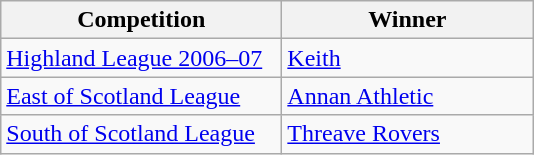<table class="wikitable">
<tr>
<th width=180>Competition</th>
<th width=160>Winner</th>
</tr>
<tr>
<td><a href='#'>Highland League 2006–07</a></td>
<td><a href='#'>Keith</a></td>
</tr>
<tr>
<td><a href='#'>East of Scotland League</a></td>
<td><a href='#'>Annan Athletic</a></td>
</tr>
<tr>
<td><a href='#'>South of Scotland League</a></td>
<td><a href='#'>Threave Rovers</a></td>
</tr>
</table>
